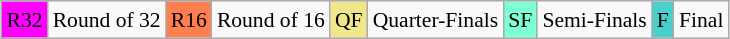<table class="wikitable" style="margin:0.5em auto; font-size:90%; line-height:1.25em;">
<tr>
<td bgcolor="#FF00FF" align=center>R32</td>
<td>Round of 32</td>
<td bgcolor="#FF7F50" align=center>R16</td>
<td>Round of 16</td>
<td bgcolor="#F0E68C" align=center>QF</td>
<td>Quarter-Finals</td>
<td bgcolor="#7FFFD4" align=center>SF</td>
<td>Semi-Finals</td>
<td bgcolor="#48D1CC" align=center>F</td>
<td>Final</td>
</tr>
</table>
